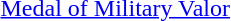<table>
<tr>
<td rowspan=2 style="width:60px; vertical-align:top;"></td>
<td><a href='#'>Medal of Military Valor</a></td>
</tr>
<tr>
<td></td>
</tr>
</table>
